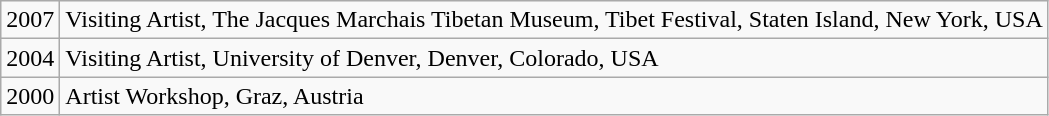<table class="wikitable">
<tr>
<td>2007</td>
<td>Visiting Artist, The Jacques Marchais Tibetan Museum, Tibet Festival, Staten Island, New York, USA</td>
</tr>
<tr>
<td>2004</td>
<td>Visiting Artist, University of Denver, Denver, Colorado, USA</td>
</tr>
<tr>
<td>2000</td>
<td>Artist Workshop, Graz, Austria</td>
</tr>
</table>
